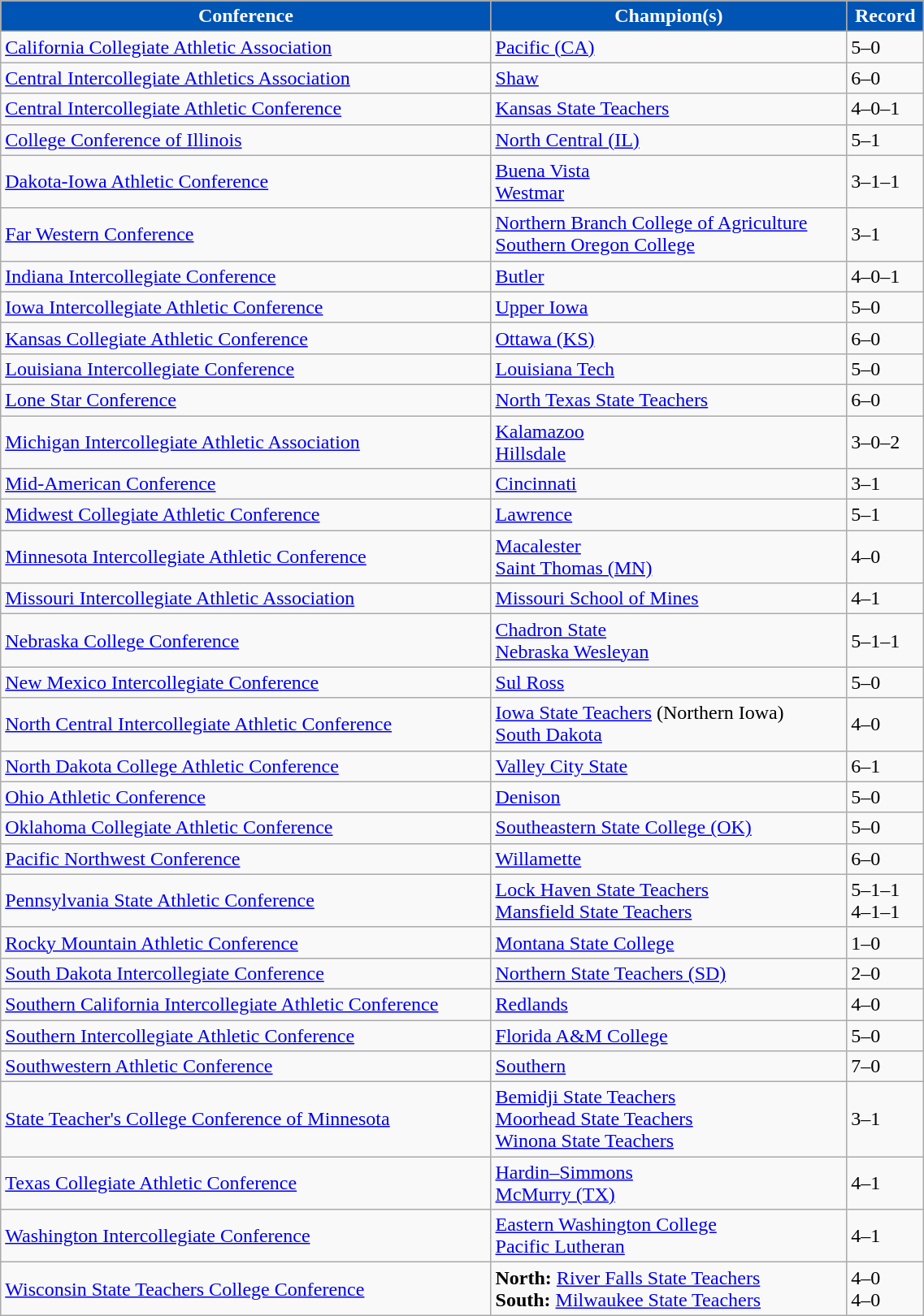<table class="wikitable" width="60%">
<tr>
<th style="background:#0054B3; color:#FFFFFF;">Conference</th>
<th style="background:#0054B3; color:#FFFFFF;">Champion(s)</th>
<th style="background:#0054B3; color:#FFFFFF;">Record</th>
</tr>
<tr align="left">
<td><a href='#'>California Collegiate Athletic Association</a></td>
<td><a href='#'>Pacific (CA)</a></td>
<td>5–0</td>
</tr>
<tr align="left"">
<td><a href='#'>Central Intercollegiate Athletics Association</a></td>
<td><a href='#'>Shaw</a></td>
<td>6–0</td>
</tr>
<tr align="left">
<td><a href='#'>Central Intercollegiate Athletic Conference</a></td>
<td><a href='#'>Kansas State Teachers</a></td>
<td>4–0–1</td>
</tr>
<tr align="left">
<td><a href='#'>College Conference of Illinois</a></td>
<td><a href='#'>North Central (IL)</a></td>
<td>5–1</td>
</tr>
<tr align="left">
<td><a href='#'>Dakota-Iowa Athletic Conference</a></td>
<td><a href='#'>Buena Vista</a><br><a href='#'>Westmar</a></td>
<td>3–1–1</td>
</tr>
<tr align="left">
<td><a href='#'>Far Western Conference</a></td>
<td><a href='#'>Northern Branch College of Agriculture</a><br><a href='#'>Southern Oregon College</a></td>
<td>3–1</td>
</tr>
<tr align="left">
<td><a href='#'>Indiana Intercollegiate Conference</a></td>
<td><a href='#'>Butler</a></td>
<td>4–0–1</td>
</tr>
<tr align="left">
<td><a href='#'>Iowa Intercollegiate Athletic Conference</a></td>
<td><a href='#'>Upper Iowa</a></td>
<td>5–0</td>
</tr>
<tr align="left">
<td><a href='#'>Kansas Collegiate Athletic Conference</a></td>
<td><a href='#'>Ottawa (KS)</a></td>
<td>6–0</td>
</tr>
<tr align="left">
<td><a href='#'>Louisiana Intercollegiate Conference</a></td>
<td><a href='#'>Louisiana Tech</a></td>
<td>5–0</td>
</tr>
<tr align="left">
<td><a href='#'>Lone Star Conference</a></td>
<td><a href='#'>North Texas State Teachers</a></td>
<td>6–0</td>
</tr>
<tr align="left"">
<td><a href='#'>Michigan Intercollegiate Athletic Association</a></td>
<td><a href='#'>Kalamazoo</a><br><a href='#'>Hillsdale</a></td>
<td>3–0–2</td>
</tr>
<tr align="left"">
<td><a href='#'>Mid-American Conference</a></td>
<td><a href='#'>Cincinnati</a></td>
<td>3–1</td>
</tr>
<tr align="left">
<td><a href='#'>Midwest Collegiate Athletic Conference</a></td>
<td><a href='#'>Lawrence</a></td>
<td>5–1</td>
</tr>
<tr align="left">
<td><a href='#'>Minnesota Intercollegiate Athletic Conference</a></td>
<td><a href='#'>Macalester</a><br><a href='#'>Saint Thomas (MN)</a></td>
<td>4–0</td>
</tr>
<tr align="left">
<td><a href='#'>Missouri Intercollegiate Athletic Association</a></td>
<td><a href='#'>Missouri School of Mines</a></td>
<td>4–1</td>
</tr>
<tr align="left">
<td><a href='#'>Nebraska College Conference</a></td>
<td><a href='#'>Chadron State</a><br><a href='#'>Nebraska Wesleyan</a></td>
<td>5–1–1</td>
</tr>
<tr align="left">
<td><a href='#'>New Mexico Intercollegiate Conference</a></td>
<td><a href='#'>Sul Ross</a></td>
<td>5–0</td>
</tr>
<tr align="left">
<td><a href='#'>North Central Intercollegiate Athletic Conference</a></td>
<td><a href='#'>Iowa State Teachers</a> (Northern Iowa)<br><a href='#'>South Dakota</a></td>
<td>4–0</td>
</tr>
<tr align="left">
<td><a href='#'>North Dakota College Athletic Conference</a></td>
<td><a href='#'>Valley City State</a></td>
<td>6–1</td>
</tr>
<tr align="left">
<td><a href='#'>Ohio Athletic Conference</a></td>
<td><a href='#'>Denison</a></td>
<td>5–0</td>
</tr>
<tr align="left">
<td><a href='#'>Oklahoma Collegiate Athletic Conference</a></td>
<td><a href='#'>Southeastern State College (OK)</a></td>
<td>5–0</td>
</tr>
<tr align="left">
<td><a href='#'>Pacific Northwest Conference</a></td>
<td><a href='#'>Willamette</a></td>
<td>6–0</td>
</tr>
<tr align="left">
<td><a href='#'>Pennsylvania State Athletic Conference</a></td>
<td><a href='#'>Lock Haven State Teachers</a><br><a href='#'>Mansfield State Teachers</a></td>
<td>5–1–1<br>4–1–1</td>
</tr>
<tr align="left">
<td><a href='#'>Rocky Mountain Athletic Conference</a></td>
<td><a href='#'>Montana State College</a></td>
<td>1–0</td>
</tr>
<tr align="left">
<td><a href='#'>South Dakota Intercollegiate Conference</a></td>
<td><a href='#'>Northern State Teachers (SD)</a></td>
<td>2–0</td>
</tr>
<tr align="left">
<td><a href='#'>Southern California Intercollegiate Athletic Conference</a></td>
<td><a href='#'>Redlands</a></td>
<td>4–0</td>
</tr>
<tr align="left">
<td><a href='#'>Southern Intercollegiate Athletic Conference</a></td>
<td><a href='#'>Florida A&M College</a></td>
<td>5–0</td>
</tr>
<tr align="left">
<td><a href='#'>Southwestern Athletic Conference</a></td>
<td><a href='#'>Southern</a></td>
<td>7–0</td>
</tr>
<tr align="left">
<td><a href='#'>State Teacher's College Conference of Minnesota</a></td>
<td><a href='#'>Bemidji State Teachers</a><br><a href='#'>Moorhead State Teachers</a><br><a href='#'>Winona State Teachers</a></td>
<td>3–1</td>
</tr>
<tr align="left">
<td><a href='#'>Texas Collegiate Athletic Conference</a></td>
<td><a href='#'>Hardin–Simmons</a><br><a href='#'>McMurry (TX)</a></td>
<td>4–1</td>
</tr>
<tr align="left">
<td><a href='#'>Washington Intercollegiate Conference</a></td>
<td><a href='#'>Eastern Washington College</a><br><a href='#'>Pacific Lutheran</a></td>
<td>4–1</td>
</tr>
<tr align="left">
<td><a href='#'>Wisconsin State Teachers College Conference</a></td>
<td><strong>North:</strong> <a href='#'>River Falls State Teachers</a><br><strong>South:</strong> <a href='#'>Milwaukee State Teachers</a></td>
<td>4–0<br>4–0</td>
</tr>
</table>
